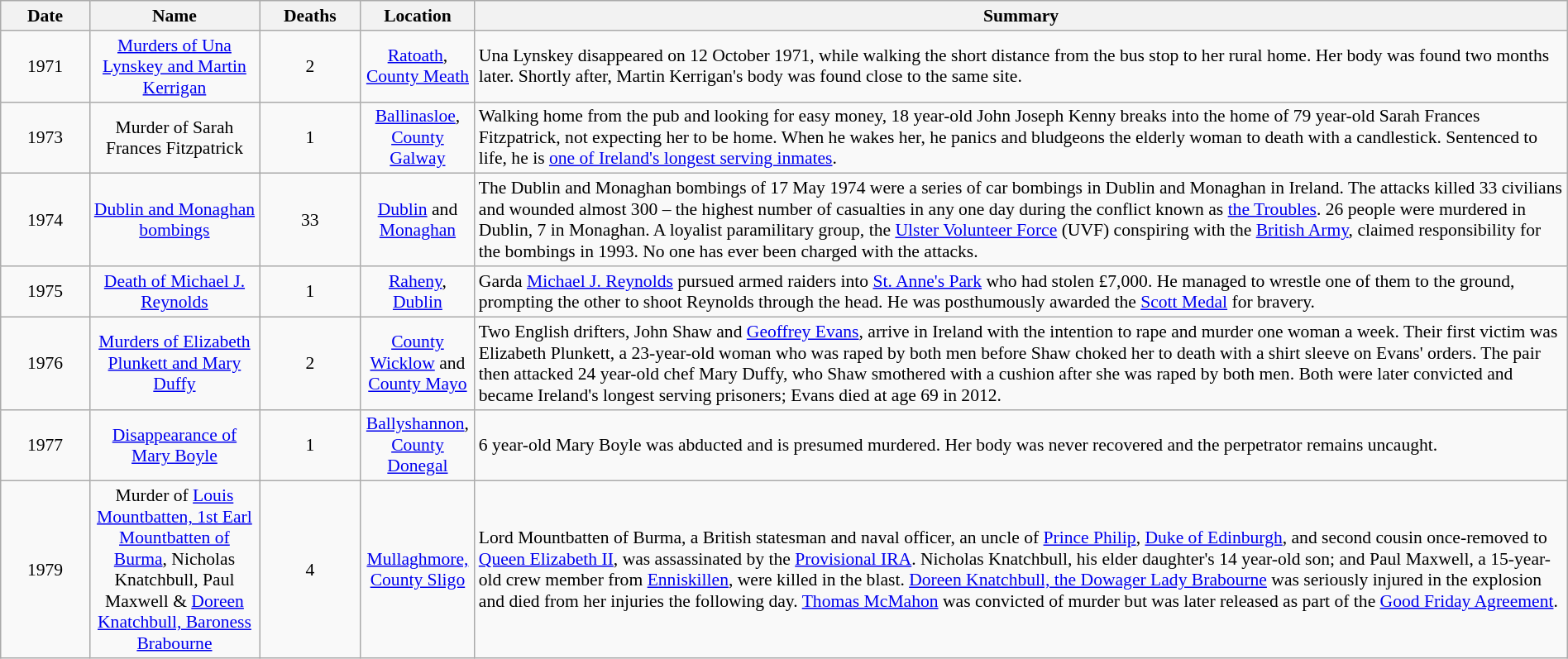<table class="sortable wikitable" width="100%" style="text-align:center; font-size:90%;">
<tr>
<th width="65px">Date</th>
<th width="130px">Name</th>
<th width="75px">Deaths</th>
<th width="85px">Location</th>
<th>Summary</th>
</tr>
<tr>
<td>1971</td>
<td><a href='#'>Murders of Una Lynskey and Martin Kerrigan</a></td>
<td>2</td>
<td><a href='#'>Ratoath</a>, <a href='#'>County Meath</a></td>
<td align=left>Una Lynskey disappeared on 12 October 1971, while walking the short distance from the bus stop to her rural home. Her body was found two months later. Shortly after, Martin Kerrigan's body was found close to the same site.</td>
</tr>
<tr>
<td>1973</td>
<td>Murder of Sarah Frances Fitzpatrick</td>
<td>1</td>
<td><a href='#'>Ballinasloe</a>, <a href='#'>County Galway</a></td>
<td align=left>Walking home from the pub and looking for easy money, 18 year-old John Joseph Kenny breaks into the home of 79 year-old Sarah Frances Fitzpatrick, not expecting her to be home. When he wakes her, he panics and bludgeons the elderly woman to death with a candlestick. Sentenced to life, he is <a href='#'>one of Ireland's longest serving inmates</a>.</td>
</tr>
<tr>
<td>1974</td>
<td><a href='#'>Dublin and Monaghan bombings</a></td>
<td>33</td>
<td><a href='#'>Dublin</a> and <a href='#'>Monaghan</a></td>
<td align=left>The Dublin and Monaghan bombings of 17 May 1974 were a series of car bombings in Dublin and Monaghan in Ireland. The attacks killed 33 civilians and wounded almost 300 – the highest number of casualties in any one day during the conflict known as <a href='#'>the Troubles</a>. 26 people were murdered in Dublin, 7 in Monaghan. A loyalist paramilitary group, the <a href='#'>Ulster Volunteer Force</a> (UVF) conspiring with the <a href='#'>British Army</a>, claimed responsibility for the bombings in 1993. No one has ever been charged with the attacks.</td>
</tr>
<tr>
<td>1975</td>
<td><a href='#'>Death of Michael J. Reynolds</a></td>
<td>1</td>
<td><a href='#'>Raheny</a>, <a href='#'>Dublin</a></td>
<td align=left>Garda <a href='#'>Michael J. Reynolds</a> pursued armed raiders into <a href='#'>St. Anne's Park</a> who had stolen £7,000. He managed to wrestle one of them to the ground, prompting the other to shoot Reynolds through the head. He was posthumously awarded the <a href='#'>Scott Medal</a> for bravery.</td>
</tr>
<tr>
<td>1976</td>
<td><a href='#'>Murders of Elizabeth Plunkett and Mary Duffy</a></td>
<td>2</td>
<td><a href='#'>County Wicklow</a> and <a href='#'>County Mayo</a></td>
<td align=left>Two English drifters, John Shaw and <a href='#'>Geoffrey Evans</a>, arrive in Ireland with the intention to rape and murder one woman a week. Their first victim was Elizabeth Plunkett, a 23-year-old woman who was raped by both men before Shaw choked her to death with a shirt sleeve on Evans' orders. The pair then attacked 24 year-old chef Mary Duffy, who Shaw smothered with a cushion after she was raped by both men. Both were later convicted and became Ireland's longest serving prisoners; Evans died at age 69 in 2012.</td>
</tr>
<tr>
<td>1977</td>
<td><a href='#'>Disappearance of Mary Boyle</a></td>
<td>1</td>
<td><a href='#'>Ballyshannon</a>, <a href='#'>County Donegal</a></td>
<td align=left>6 year-old Mary Boyle was abducted and is presumed murdered. Her body was never recovered and the perpetrator remains uncaught.</td>
</tr>
<tr>
<td>1979</td>
<td>Murder of <a href='#'>Louis Mountbatten, 1st Earl Mountbatten of Burma</a>, Nicholas Knatchbull, Paul Maxwell & <a href='#'>Doreen Knatchbull, Baroness Brabourne</a></td>
<td>4</td>
<td><a href='#'>Mullaghmore, County Sligo</a></td>
<td align=left>Lord Mountbatten of Burma, a British statesman and naval officer, an uncle of <a href='#'>Prince Philip</a>, <a href='#'>Duke of Edinburgh</a>, and second cousin once-removed to <a href='#'>Queen Elizabeth II</a>, was assassinated by the <a href='#'>Provisional IRA</a>. Nicholas Knatchbull, his elder daughter's 14 year-old son; and Paul Maxwell, a 15-year-old crew member from <a href='#'>Enniskillen</a>, were killed in the blast. <a href='#'>Doreen Knatchbull, the Dowager Lady Brabourne</a> was seriously injured in the explosion and died from her injuries the following day. <a href='#'>Thomas McMahon</a> was convicted of murder but was later released as part of the <a href='#'>Good Friday Agreement</a>.</td>
</tr>
</table>
